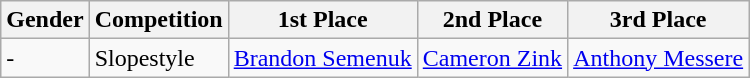<table class="wikitable">
<tr>
<th>Gender</th>
<th>Competition</th>
<th>1st Place</th>
<th>2nd Place</th>
<th>3rd Place</th>
</tr>
<tr>
<td>-</td>
<td>Slopestyle</td>
<td><a href='#'>Brandon Semenuk</a></td>
<td><a href='#'>Cameron Zink</a></td>
<td><a href='#'>Anthony Messere</a></td>
</tr>
</table>
